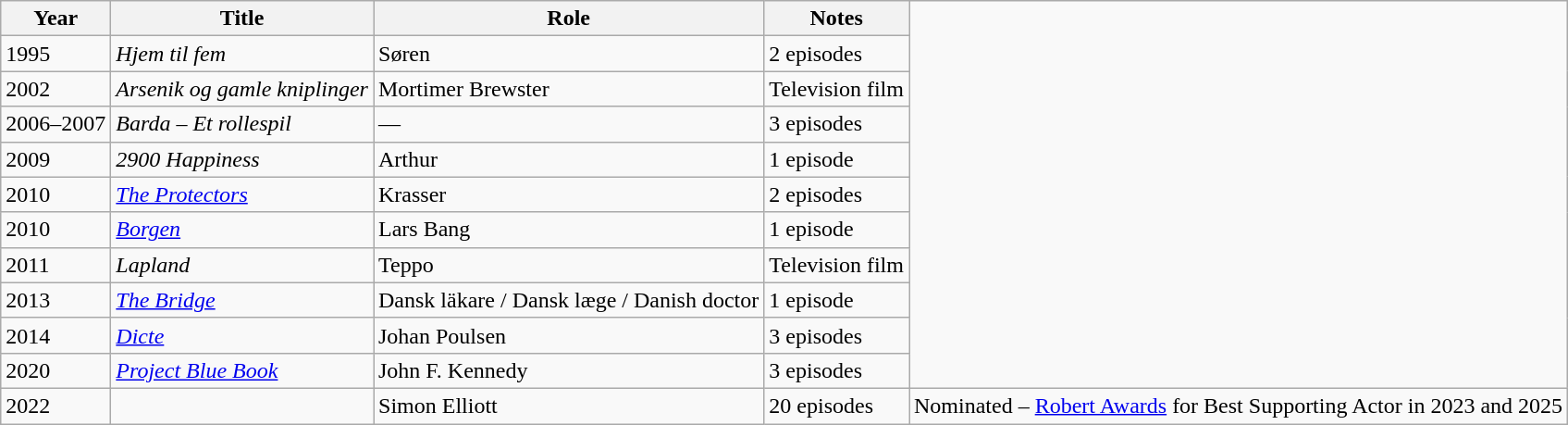<table class="wikitable sortable">
<tr>
<th>Year</th>
<th>Title</th>
<th>Role</th>
<th class="unsortable">Notes</th>
</tr>
<tr>
<td>1995</td>
<td><em>Hjem til fem</em></td>
<td>Søren</td>
<td>2 episodes</td>
</tr>
<tr>
<td>2002</td>
<td><em>Arsenik og gamle kniplinger</em></td>
<td>Mortimer Brewster</td>
<td>Television film</td>
</tr>
<tr>
<td>2006–2007</td>
<td><em>Barda – Et rollespil</em></td>
<td>—</td>
<td>3 episodes</td>
</tr>
<tr>
<td>2009</td>
<td><em>2900 Happiness</em></td>
<td>Arthur</td>
<td>1 episode</td>
</tr>
<tr>
<td>2010</td>
<td><em><a href='#'>The Protectors</a></em></td>
<td>Krasser</td>
<td>2 episodes</td>
</tr>
<tr>
<td>2010</td>
<td><em><a href='#'>Borgen</a></em></td>
<td>Lars Bang</td>
<td>1 episode</td>
</tr>
<tr>
<td>2011</td>
<td><em>Lapland</em></td>
<td>Teppo</td>
<td>Television film</td>
</tr>
<tr>
<td>2013</td>
<td><em><a href='#'>The Bridge</a></em></td>
<td>Dansk läkare / Dansk læge / Danish doctor</td>
<td>1 episode</td>
</tr>
<tr>
<td>2014</td>
<td><em><a href='#'>Dicte</a></em></td>
<td>Johan Poulsen</td>
<td>3 episodes</td>
</tr>
<tr>
<td>2020</td>
<td><em><a href='#'>Project Blue Book</a></em></td>
<td>John F. Kennedy</td>
<td>3 episodes</td>
</tr>
<tr>
<td>2022</td>
<td><em></em></td>
<td>Simon Elliott</td>
<td>20 episodes</td>
<td>Nominated – <a href='#'>Robert Awards</a> for Best Supporting Actor in 2023 and 2025</td>
</tr>
</table>
